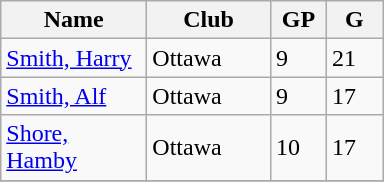<table class="wikitable">
<tr>
<th width=90>Name</th>
<th width=75>Club</th>
<th width=30>GP</th>
<th width=30>G</th>
</tr>
<tr>
<td><a href='#'>Smith, Harry</a></td>
<td>Ottawa</td>
<td>9</td>
<td>21</td>
</tr>
<tr>
<td><a href='#'>Smith, Alf</a></td>
<td>Ottawa</td>
<td>9</td>
<td>17</td>
</tr>
<tr>
<td><a href='#'>Shore, Hamby</a></td>
<td>Ottawa</td>
<td>10</td>
<td>17</td>
</tr>
<tr>
</tr>
</table>
